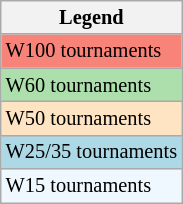<table class=wikitable style=font-size:85%>
<tr>
<th>Legend</th>
</tr>
<tr style="background:#f88379;">
<td>W100 tournaments</td>
</tr>
<tr style="background:#addfad;">
<td>W60 tournaments</td>
</tr>
<tr style="background:#ffe4c4;">
<td>W50 tournaments</td>
</tr>
<tr style="background:lightblue;">
<td>W25/35 tournaments</td>
</tr>
<tr style="background:#f0f8ff;">
<td>W15 tournaments</td>
</tr>
</table>
